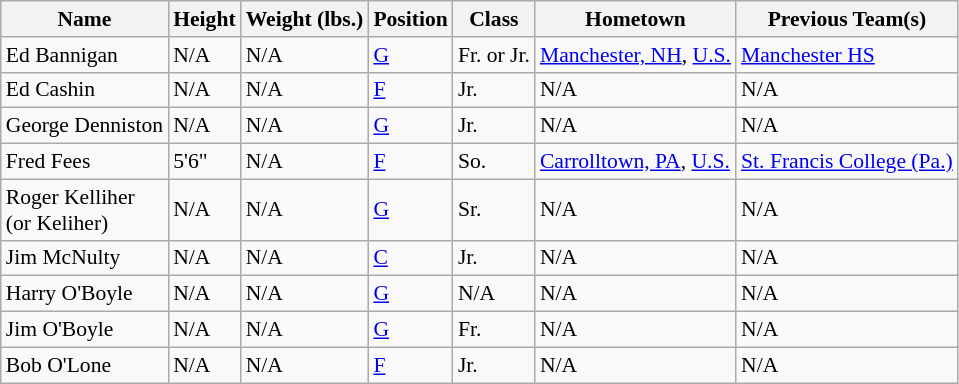<table class="wikitable" style="font-size: 90%">
<tr>
<th>Name</th>
<th>Height</th>
<th>Weight (lbs.)</th>
<th>Position</th>
<th>Class</th>
<th>Hometown</th>
<th>Previous Team(s)</th>
</tr>
<tr>
<td>Ed Bannigan</td>
<td>N/A</td>
<td>N/A</td>
<td><a href='#'>G</a></td>
<td>Fr. or Jr.</td>
<td><a href='#'>Manchester, NH</a>, <a href='#'>U.S.</a></td>
<td><a href='#'>Manchester HS</a></td>
</tr>
<tr>
<td>Ed Cashin</td>
<td>N/A</td>
<td>N/A</td>
<td><a href='#'>F</a></td>
<td>Jr.</td>
<td>N/A</td>
<td>N/A</td>
</tr>
<tr>
<td>George Denniston</td>
<td>N/A</td>
<td>N/A</td>
<td><a href='#'>G</a></td>
<td>Jr.</td>
<td>N/A</td>
<td>N/A</td>
</tr>
<tr>
<td>Fred Fees</td>
<td>5'6"</td>
<td>N/A</td>
<td><a href='#'>F</a></td>
<td>So.</td>
<td><a href='#'>Carrolltown, PA</a>, <a href='#'>U.S.</a></td>
<td><a href='#'>St. Francis College (Pa.)</a></td>
</tr>
<tr>
<td>Roger Kelliher<br>(or Keliher)</td>
<td>N/A</td>
<td>N/A</td>
<td><a href='#'>G</a></td>
<td>Sr.</td>
<td>N/A</td>
<td>N/A</td>
</tr>
<tr>
<td>Jim McNulty</td>
<td>N/A</td>
<td>N/A</td>
<td><a href='#'>C</a></td>
<td>Jr.</td>
<td>N/A</td>
<td>N/A</td>
</tr>
<tr>
<td>Harry O'Boyle</td>
<td>N/A</td>
<td>N/A</td>
<td><a href='#'>G</a></td>
<td>N/A</td>
<td>N/A</td>
<td>N/A</td>
</tr>
<tr>
<td>Jim O'Boyle</td>
<td>N/A</td>
<td>N/A</td>
<td><a href='#'>G</a></td>
<td>Fr.</td>
<td>N/A</td>
<td>N/A</td>
</tr>
<tr>
<td>Bob O'Lone</td>
<td>N/A</td>
<td>N/A</td>
<td><a href='#'>F</a></td>
<td>Jr.</td>
<td>N/A</td>
<td>N/A</td>
</tr>
</table>
